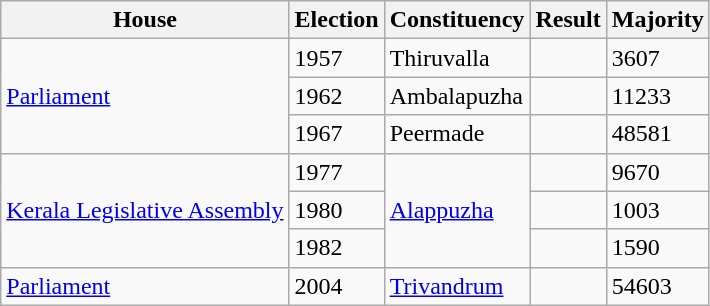<table class="wikitable">
<tr>
<th>House</th>
<th>Election</th>
<th><strong>Constituency</strong></th>
<th>Result</th>
<th>Majority</th>
</tr>
<tr>
<td rowspan="3"><a href='#'>Parliament</a></td>
<td>1957</td>
<td>Thiruvalla</td>
<td></td>
<td>3607</td>
</tr>
<tr>
<td>1962</td>
<td>Ambalapuzha</td>
<td></td>
<td>11233</td>
</tr>
<tr>
<td>1967</td>
<td>Peermade</td>
<td></td>
<td>48581</td>
</tr>
<tr>
<td rowspan="3"><a href='#'>Kerala Legislative Assembly</a></td>
<td>1977</td>
<td rowspan="3"><a href='#'>Alappuzha</a></td>
<td></td>
<td>9670</td>
</tr>
<tr>
<td>1980</td>
<td></td>
<td>1003</td>
</tr>
<tr>
<td>1982</td>
<td></td>
<td>1590</td>
</tr>
<tr>
<td><a href='#'>Parliament</a></td>
<td>2004</td>
<td><a href='#'>Trivandrum</a></td>
<td></td>
<td>54603</td>
</tr>
</table>
